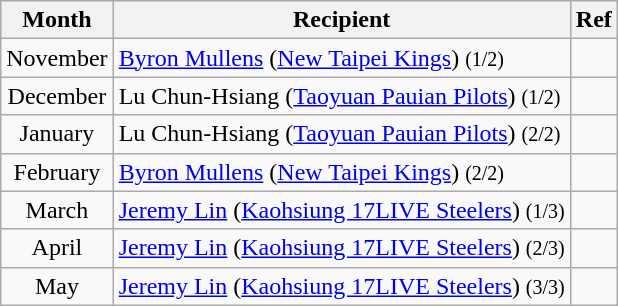<table class="wikitable sortable" style="text-align:left;">
<tr>
<th>Month</th>
<th>Recipient</th>
<th class=unsortable>Ref</th>
</tr>
<tr>
<td style="text-align:center;">November</td>
<td><a href='#'>Byron Mullens</a> (<a href='#'>New Taipei Kings</a>) <small>(1/2)</small></td>
<td style="text-align:center;"></td>
</tr>
<tr>
<td style="text-align:center;">December</td>
<td>Lu Chun-Hsiang (<a href='#'>Taoyuan Pauian Pilots</a>) <small>(1/2)</small></td>
<td style="text-align:center;"></td>
</tr>
<tr>
<td style="text-align:center;">January</td>
<td>Lu Chun-Hsiang (<a href='#'>Taoyuan Pauian Pilots</a>) <small>(2/2)</small></td>
<td style="text-align:center;"></td>
</tr>
<tr>
<td style="text-align:center;">February</td>
<td><a href='#'>Byron Mullens</a> (<a href='#'>New Taipei Kings</a>) <small>(2/2)</small></td>
<td style="text-align:center;"></td>
</tr>
<tr>
<td style="text-align:center;">March</td>
<td><a href='#'>Jeremy Lin</a> (<a href='#'>Kaohsiung 17LIVE Steelers</a>) <small>(1/3)</small></td>
<td style="text-align:center;"></td>
</tr>
<tr>
<td style="text-align:center;">April</td>
<td><a href='#'>Jeremy Lin</a> (<a href='#'>Kaohsiung 17LIVE Steelers</a>) <small>(2/3)</small></td>
<td style="text-align:center;"></td>
</tr>
<tr>
<td style="text-align:center;">May</td>
<td><a href='#'>Jeremy Lin</a> (<a href='#'>Kaohsiung 17LIVE Steelers</a>) <small>(3/3)</small></td>
<td style="text-align:center;"></td>
</tr>
</table>
